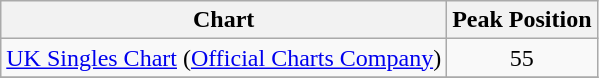<table class="wikitable">
<tr>
<th align="left">Chart</th>
<th align="left">Peak Position</th>
</tr>
<tr>
<td align="left"><a href='#'>UK Singles Chart</a> (<a href='#'>Official Charts Company</a>)</td>
<td align="center">55</td>
</tr>
<tr>
</tr>
</table>
